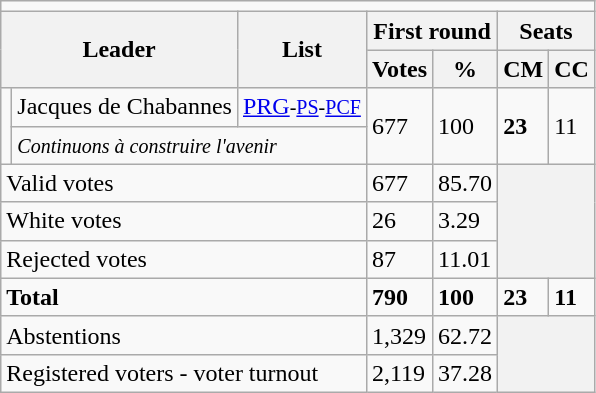<table class="wikitable">
<tr>
<td colspan="7"></td>
</tr>
<tr>
<th colspan="2" rowspan="2">Leader</th>
<th rowspan="2">List</th>
<th colspan="2">First round</th>
<th colspan="2">Seats</th>
</tr>
<tr>
<th>Votes</th>
<th>%</th>
<th>CM</th>
<th>CC</th>
</tr>
<tr>
<td rowspan="2"></td>
<td>Jacques de Chabannes</td>
<td><a href='#'>PRG</a><small>-<a href='#'>PS</a>-<a href='#'>PCF</a></small></td>
<td rowspan="2">677</td>
<td rowspan="2">100</td>
<td rowspan="2"><strong>23</strong></td>
<td rowspan="2">11</td>
</tr>
<tr>
<td colspan="2"><em><small>Continuons à construire l'avenir</small></em></td>
</tr>
<tr>
<td colspan="3">Valid votes</td>
<td>677</td>
<td>85.70</td>
<th colspan="2" rowspan="3"></th>
</tr>
<tr>
<td colspan="3">White votes</td>
<td>26</td>
<td>3.29</td>
</tr>
<tr>
<td colspan="3">Rejected votes</td>
<td>87</td>
<td>11.01</td>
</tr>
<tr>
<td colspan="3"><strong>Total</strong></td>
<td><strong>790</strong></td>
<td><strong>100</strong></td>
<td><strong>23</strong></td>
<td><strong>11</strong></td>
</tr>
<tr>
<td colspan="3">Abstentions</td>
<td>1,329</td>
<td>62.72</td>
<th colspan="2" rowspan="2"></th>
</tr>
<tr>
<td colspan="3">Registered voters - voter turnout</td>
<td>2,119</td>
<td>37.28</td>
</tr>
</table>
